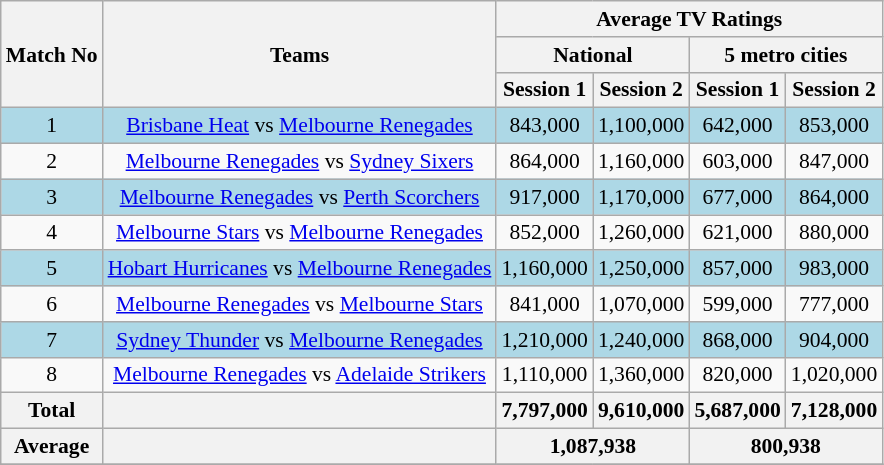<table class="wikitable sortable" style="text-align: center; font-size:90%;">
<tr>
<th rowspan=3>Match No</th>
<th rowspan=3>Teams</th>
<th colspan=4>Average TV Ratings</th>
</tr>
<tr>
<th colspan=2>National</th>
<th colspan=2>5 metro cities</th>
</tr>
<tr>
<th style="width: auto;">Session 1</th>
<th style="width: auto;">Session 2</th>
<th style="width: auto;">Session 1</th>
<th style="width: auto;">Session 2</th>
</tr>
<tr style="background:lightblue;">
<td>1</td>
<td><a href='#'>Brisbane Heat</a> vs <a href='#'>Melbourne Renegades</a></td>
<td>843,000</td>
<td>1,100,000</td>
<td>642,000</td>
<td>853,000</td>
</tr>
<tr>
<td>2</td>
<td><a href='#'>Melbourne Renegades</a> vs <a href='#'>Sydney Sixers</a></td>
<td>864,000</td>
<td>1,160,000</td>
<td>603,000</td>
<td>847,000</td>
</tr>
<tr style="background:lightblue;">
<td>3</td>
<td><a href='#'>Melbourne Renegades</a> vs <a href='#'>Perth Scorchers</a></td>
<td>917,000</td>
<td>1,170,000</td>
<td>677,000</td>
<td>864,000</td>
</tr>
<tr>
<td>4</td>
<td><a href='#'>Melbourne Stars</a> vs <a href='#'>Melbourne Renegades</a></td>
<td>852,000</td>
<td>1,260,000</td>
<td>621,000</td>
<td>880,000</td>
</tr>
<tr style="background:lightblue;">
<td>5</td>
<td><a href='#'>Hobart Hurricanes</a> vs <a href='#'>Melbourne Renegades</a></td>
<td>1,160,000</td>
<td>1,250,000</td>
<td>857,000</td>
<td>983,000</td>
</tr>
<tr>
<td>6</td>
<td><a href='#'>Melbourne Renegades</a> vs <a href='#'>Melbourne Stars</a></td>
<td>841,000</td>
<td>1,070,000</td>
<td>599,000</td>
<td>777,000</td>
</tr>
<tr style="background:lightblue;">
<td>7</td>
<td><a href='#'>Sydney Thunder</a> vs <a href='#'>Melbourne Renegades</a></td>
<td>1,210,000</td>
<td>1,240,000</td>
<td>868,000</td>
<td>904,000</td>
</tr>
<tr>
<td>8</td>
<td><a href='#'>Melbourne Renegades</a> vs <a href='#'>Adelaide Strikers</a></td>
<td>1,110,000</td>
<td>1,360,000</td>
<td>820,000</td>
<td>1,020,000</td>
</tr>
<tr>
<th>Total</th>
<th></th>
<th>7,797,000</th>
<th>9,610,000</th>
<th>5,687,000</th>
<th>7,128,000</th>
</tr>
<tr>
<th>Average</th>
<th></th>
<th colspan="2">1,087,938</th>
<th colspan="2">800,938</th>
</tr>
<tr style="background:lightblue;">
</tr>
</table>
